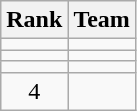<table class="wikitable">
<tr>
<th>Rank</th>
<th>Team</th>
</tr>
<tr>
<td align=center></td>
<td></td>
</tr>
<tr>
<td align=center></td>
<td></td>
</tr>
<tr>
<td align=center></td>
<td></td>
</tr>
<tr>
<td align=center>4</td>
<td></td>
</tr>
</table>
